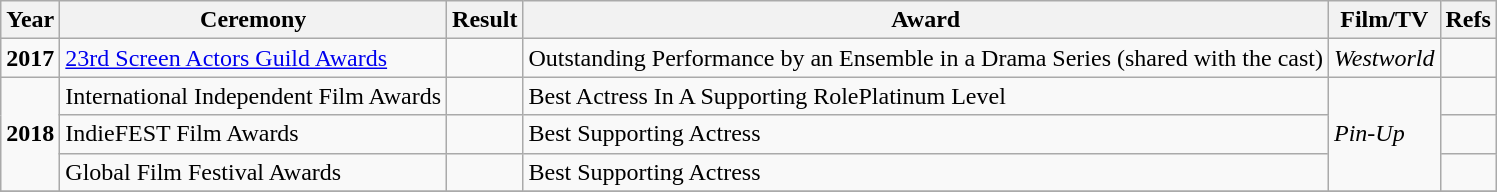<table class="wikitable sortable">
<tr>
<th>Year</th>
<th>Ceremony</th>
<th>Result</th>
<th>Award</th>
<th>Film/TV</th>
<th class="unsortable">Refs</th>
</tr>
<tr>
<td><strong>2017</strong></td>
<td><a href='#'>23rd Screen Actors Guild Awards</a></td>
<td></td>
<td>Outstanding Performance by an Ensemble in a Drama Series (shared with the cast)</td>
<td><em>Westworld</em></td>
<td></td>
</tr>
<tr>
<td rowspan="3"><strong>2018</strong></td>
<td>International Independent Film Awards</td>
<td></td>
<td>Best Actress In A Supporting RolePlatinum Level</td>
<td rowspan="3"><em>Pin-Up</em></td>
<td></td>
</tr>
<tr>
<td>IndieFEST Film Awards</td>
<td></td>
<td>Best Supporting Actress</td>
<td></td>
</tr>
<tr>
<td>Global Film Festival Awards</td>
<td></td>
<td>Best Supporting Actress</td>
<td></td>
</tr>
<tr>
</tr>
</table>
